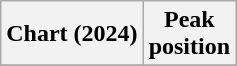<table class="wikitable sortable plainrowheaders" style="text-align:center;">
<tr>
<th scope="col">Chart (2024)</th>
<th scope="col">Peak<br>position</th>
</tr>
<tr>
</tr>
</table>
